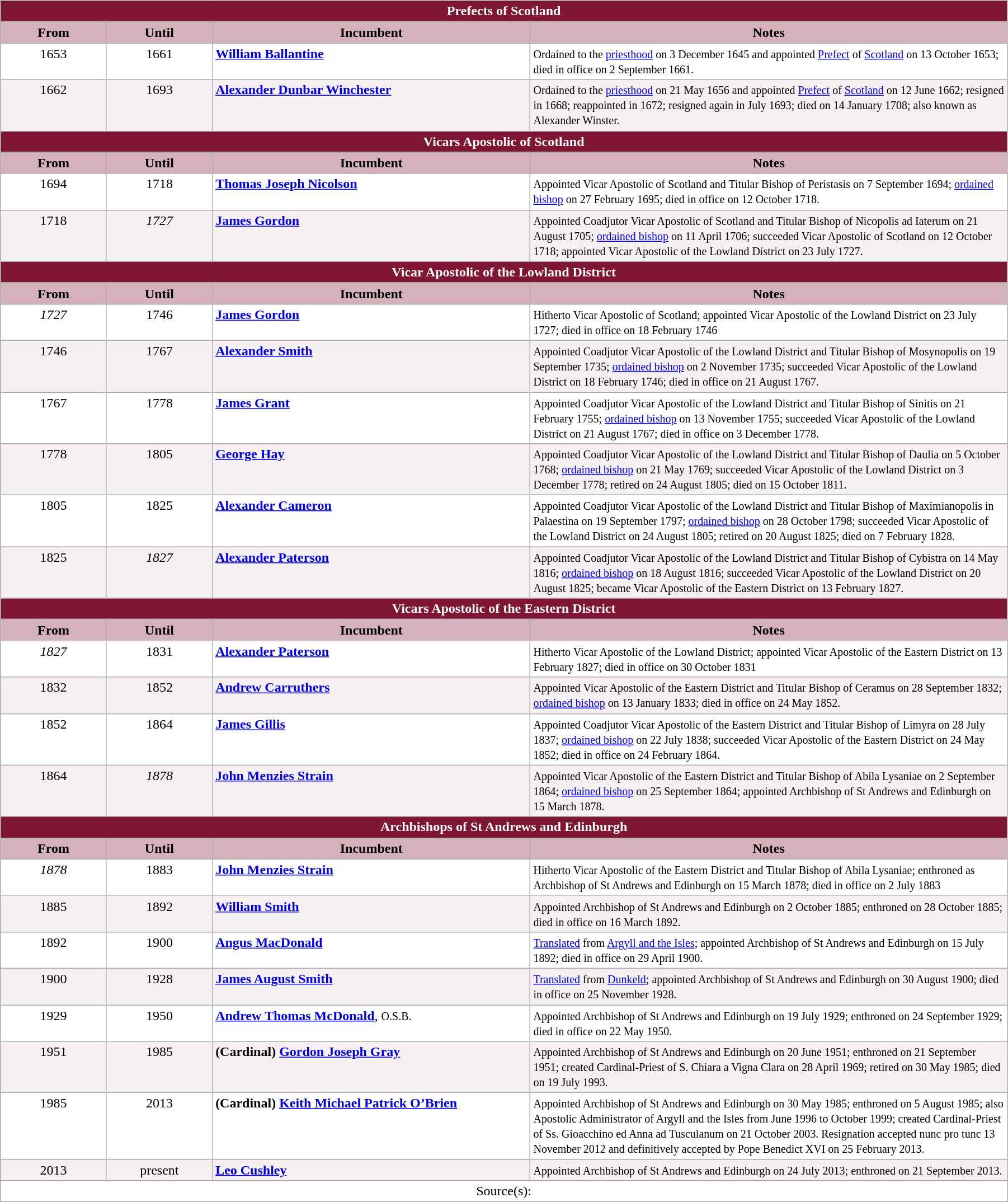<table class="wikitable" style="width:95%;" border="1" cellpadding="2">
<tr>
<th colspan="4" style="background-color: #7F1734; color: white;">Prefects of Scotland</th>
</tr>
<tr valign=center>
<th style="background-color: #D4B1BB" width="10%">From</th>
<th style="background-color: #D4B1BB" width="10%">Until</th>
<th style="background-color: #D4B1BB" width="30%">Incumbent</th>
<th style="background-color: #D4B1BB" width="45%">Notes</th>
</tr>
<tr valign=top bgcolor="white">
<td align=center>1653</td>
<td align=center>1661</td>
<td><strong><a href='#'>William Ballantine</a></strong></td>
<td><small>Ordained to the <a href='#'>priesthood</a> on 3 December 1645 and appointed <a href='#'>Prefect</a> of <a href='#'>Scotland</a> on 13 October 1653; died in office on 2 September 1661.</small></td>
</tr>
<tr valign=top bgcolor="#F7F0F2">
<td align=center>1662</td>
<td align=center>1693</td>
<td><strong><a href='#'>Alexander Dunbar Winchester</a></strong></td>
<td><small>Ordained to the <a href='#'>priesthood</a> on 21 May 1656 and appointed <a href='#'>Prefect</a> of <a href='#'>Scotland</a> on 12 June 1662; resigned in 1668; reappointed in 1672; resigned again in July 1693; died on 14 January 1708; also known as Alexander Winster.</small></td>
</tr>
<tr valign=center>
<th colspan="4" style="background-color: #7F1734; color: white;">Vicars Apostolic of Scotland</th>
</tr>
<tr valign=center>
<th style="background-color: #D4B1BB" width="10%">From</th>
<th style="background-color: #D4B1BB" width="10%">Until</th>
<th style="background-color: #D4B1BB" width="30%">Incumbent</th>
<th style="background-color: #D4B1BB" width="45%">Notes</th>
</tr>
<tr valign=top bgcolor="white">
<td align=center>1694</td>
<td align=center>1718</td>
<td><strong><a href='#'>Thomas Joseph Nicolson</a></strong></td>
<td><small>Appointed Vicar Apostolic of Scotland and Titular Bishop of Peristasis on 7 September 1694; <a href='#'>ordained bishop</a> on 27 February 1695; died in office on 12 October 1718.</small></td>
</tr>
<tr valign=top bgcolor="#F7F0F2">
<td align=center>1718</td>
<td align=center><em>1727</em></td>
<td><strong><a href='#'>James Gordon</a></strong></td>
<td><small>Appointed Coadjutor Vicar Apostolic of Scotland and Titular Bishop of Nicopolis ad Iaterum on 21 August 1705; <a href='#'>ordained bishop</a> on 11 April 1706; succeeded Vicar Apostolic of Scotland on 12 October 1718; appointed Vicar Apostolic of the Lowland District on 23 July 1727.</small></td>
</tr>
<tr valign=center>
<th colspan="4" style="background-color: #7F1734; color: white;">Vicar Apostolic of the Lowland District</th>
</tr>
<tr valign=center>
<th style="background-color: #D4B1BB" width="10%">From</th>
<th style="background-color: #D4B1BB" width="10%">Until</th>
<th style="background-color: #D4B1BB" width="30%">Incumbent</th>
<th style="background-color: #D4B1BB" width="45%">Notes</th>
</tr>
<tr valign=top bgcolor="white">
<td align=center><em>1727</em></td>
<td align=center>1746</td>
<td><strong><a href='#'>James Gordon</a></strong></td>
<td><small>Hitherto Vicar Apostolic of Scotland; appointed Vicar Apostolic of the Lowland District on 23 July 1727; died in office on 18 February 1746</small></td>
</tr>
<tr valign=top bgcolor="#F7F0F2">
<td align=center>1746</td>
<td align=center>1767</td>
<td><strong><a href='#'>Alexander Smith</a></strong></td>
<td><small>Appointed Coadjutor Vicar Apostolic of the Lowland District and Titular Bishop of Mosynopolis on 19 September 1735; <a href='#'>ordained bishop</a> on 2 November 1735; succeeded Vicar Apostolic of the Lowland District on 18 February 1746; died in office on 21 August 1767.</small></td>
</tr>
<tr valign=top bgcolor="white">
<td align=center>1767</td>
<td align=center>1778</td>
<td><strong><a href='#'>James Grant</a></strong></td>
<td><small>Appointed Coadjutor Vicar Apostolic of the Lowland District and Titular Bishop of Sinitis on 21 February 1755; <a href='#'>ordained bishop</a> on 13 November 1755; succeeded Vicar Apostolic of the Lowland District on 21 August 1767; died in office on 3 December 1778.</small></td>
</tr>
<tr valign=top bgcolor="#F7F0F2">
<td align=center>1778</td>
<td align=center>1805</td>
<td><strong><a href='#'>George Hay</a></strong></td>
<td><small>Appointed Coadjutor Vicar Apostolic of the Lowland District and Titular Bishop of Daulia on 5 October 1768; <a href='#'>ordained bishop</a> on 21 May 1769; succeeded Vicar Apostolic of the Lowland District on 3 December 1778; retired on 24 August 1805; died on 15 October 1811.</small></td>
</tr>
<tr valign=top bgcolor="white">
<td align=center>1805</td>
<td align=center>1825</td>
<td><strong><a href='#'>Alexander Cameron</a></strong></td>
<td><small>Appointed Coadjutor Vicar Apostolic of the Lowland District and Titular Bishop of Maximianopolis in Palaestina on 19 September 1797; <a href='#'>ordained bishop</a> on 28 October 1798; succeeded Vicar Apostolic of the Lowland District on 24 August 1805; retired on 20 August 1825; died on 7 February 1828.</small></td>
</tr>
<tr valign=top bgcolor="#F7F0F2">
<td align=center>1825</td>
<td align=center><em>1827</em></td>
<td><strong><a href='#'>Alexander Paterson</a></strong></td>
<td><small>Appointed Coadjutor Vicar Apostolic of the Lowland District and Titular Bishop of Cybistra on 14 May 1816; <a href='#'>ordained bishop</a> on 18 August 1816; succeeded Vicar Apostolic of the Lowland District on 20 August 1825; became Vicar Apostolic of the Eastern District on 13 February 1827.</small></td>
</tr>
<tr valign=center>
<th colspan="4" style="background-color: #7F1734; color: white;">Vicars Apostolic of the Eastern District</th>
</tr>
<tr valign=center>
<th style="background-color: #D4B1BB" width="10%">From</th>
<th style="background-color: #D4B1BB" width="10%">Until</th>
<th style="background-color: #D4B1BB" width="30%">Incumbent</th>
<th style="background-color: #D4B1BB" width="45%">Notes</th>
</tr>
<tr valign=top bgcolor="white">
<td align=center><em>1827</em></td>
<td align=center>1831</td>
<td><strong><a href='#'>Alexander Paterson</a></strong></td>
<td><small>Hitherto Vicar Apostolic of the Lowland District; appointed Vicar Apostolic of the Eastern District on 13 February 1827; died in office on 30 October 1831</small></td>
</tr>
<tr valign=top bgcolor="#F7F0F2">
<td align=center>1832</td>
<td align=center>1852</td>
<td><strong><a href='#'>Andrew Carruthers</a></strong></td>
<td><small>Appointed Vicar Apostolic of the Eastern District and Titular Bishop of Ceramus on 28 September 1832; <a href='#'>ordained bishop</a> on 13 January 1833; died in office on 24 May 1852.</small></td>
</tr>
<tr valign=top bgcolor="white">
<td align=center>1852</td>
<td align=center>1864</td>
<td><strong><a href='#'>James Gillis</a></strong></td>
<td><small>Appointed Coadjutor Vicar Apostolic of the Eastern District and Titular Bishop of Limyra on 28 July 1837; <a href='#'>ordained bishop</a> on 22 July 1838; succeeded Vicar Apostolic of the Eastern District on 24 May 1852; died in office on 24 February 1864.</small></td>
</tr>
<tr valign=top bgcolor="#F7F0F2">
<td align=center>1864</td>
<td align=center><em>1878</em></td>
<td><strong><a href='#'>John Menzies Strain</a></strong></td>
<td><small>Appointed Vicar Apostolic of the Eastern District and Titular Bishop of Abila Lysaniae on 2 September 1864; <a href='#'>ordained bishop</a> on 25 September 1864; appointed Archbishop of St Andrews and Edinburgh on 15 March 1878.</small></td>
</tr>
<tr valign=center>
<th colspan="4" style="background-color: #7F1734; color: white;">Archbishops of St Andrews and Edinburgh</th>
</tr>
<tr valign=center>
<th style="background-color: #D4B1BB" width="10%">From</th>
<th style="background-color: #D4B1BB" width="10%">Until</th>
<th style="background-color: #D4B1BB" width="30%">Incumbent</th>
<th style="background-color: #D4B1BB" width="45%">Notes</th>
</tr>
<tr valign=top bgcolor="white">
<td align=center><em>1878</em></td>
<td align=center>1883</td>
<td><strong><a href='#'>John Menzies Strain</a></strong></td>
<td><small>Hitherto Vicar Apostolic of the Eastern District and Titular Bishop of Abila Lysaniae; enthroned as Archbishop of St Andrews and Edinburgh on 15 March 1878; died in office on 2 July 1883</small></td>
</tr>
<tr valign=top bgcolor="#F7F0F2">
<td align=center>1885</td>
<td align=center>1892</td>
<td><strong><a href='#'>William Smith</a></strong></td>
<td><small>Appointed Archbishop of St Andrews and Edinburgh on 2 October 1885; enthroned on 28 October 1885; died in office on 16 March 1892.</small></td>
</tr>
<tr valign=top bgcolor="white">
<td align=center>1892</td>
<td align=center>1900</td>
<td><strong><a href='#'>Angus MacDonald</a></strong></td>
<td><small><a href='#'>Translated</a> from <a href='#'>Argyll and the Isles</a>; appointed Archbishop of St Andrews and Edinburgh on 15 July 1892; died in office on 29 April 1900.</small></td>
</tr>
<tr valign=top bgcolor="#F7F0F2">
<td align=center>1900</td>
<td align=center>1928</td>
<td><strong><a href='#'>James August Smith</a></strong></td>
<td><small><a href='#'>Translated</a> from <a href='#'>Dunkeld</a>; appointed Archbishop of St Andrews and Edinburgh on 30 August 1900; died in office on 25 November 1928.</small></td>
</tr>
<tr valign=top bgcolor="white">
<td align=center>1929</td>
<td align=center>1950</td>
<td><strong><a href='#'>Andrew Thomas McDonald</a></strong>, <small>O.S.B.</small></td>
<td><small>Appointed Archbishop of St Andrews and Edinburgh on 19 July 1929; enthroned on 24 September 1929; died in office on 22 May 1950.</small></td>
</tr>
<tr valign=top bgcolor="#F7F0F2">
<td align=center>1951</td>
<td align=center>1985</td>
<td><strong>(Cardinal) <a href='#'>Gordon Joseph Gray</a></strong></td>
<td><small>Appointed Archbishop of St Andrews and Edinburgh on 20 June 1951; enthroned on 21 September 1951; created Cardinal-Priest of S. Chiara a Vigna Clara on 28 April 1969; retired on 30 May 1985; died on 19 July 1993.</small></td>
</tr>
<tr valign=top bgcolor="white">
<td align=center>1985</td>
<td align=center>2013</td>
<td><strong>(Cardinal) <a href='#'>Keith Michael Patrick O’Brien</a></strong></td>
<td><small>Appointed Archbishop of St Andrews and Edinburgh on 30 May 1985; enthroned on 5 August 1985; also Apostolic Administrator of Argyll and the Isles from June 1996 to October 1999; created Cardinal-Priest of Ss. Gioacchino ed Anna ad Tusculanum on 21 October 2003. Resignation accepted nunc pro tunc 13 November 2012 and definitively accepted by Pope Benedict XVI on 25 February 2013.</small></td>
</tr>
<tr valign=top bgcolor="#F7F0F2">
<td align=center>2013</td>
<td align=center>present</td>
<td><strong><a href='#'>Leo Cushley</a></strong></td>
<td><small>Appointed Archbishop of St Andrews and Edinburgh on 24 July 2013; enthroned on 21 September 2013.</small></td>
</tr>
<tr valign=top bgcolor="white">
<td align=center colspan="4">Source(s):</td>
</tr>
</table>
